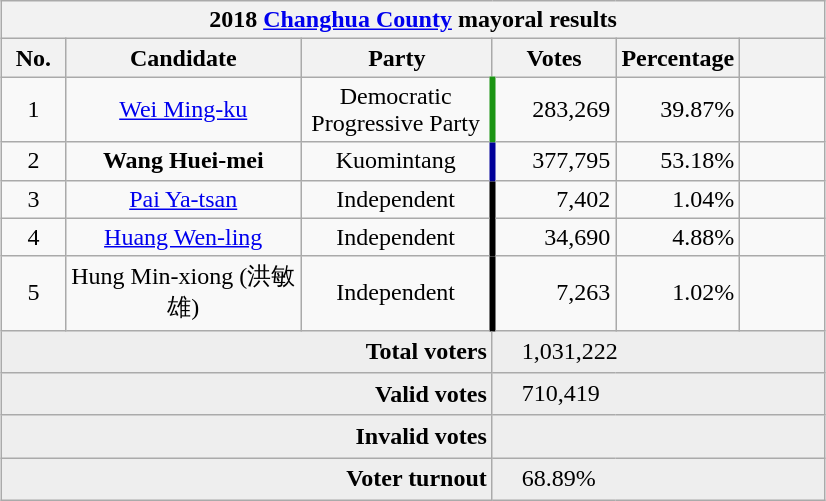<table class="wikitable collapsible" style="margin:1em auto; text-align:center">
<tr>
<th colspan="6">2018 <a href='#'>Changhua County</a> mayoral results</th>
</tr>
<tr>
<th width=35>No.</th>
<th width=150>Candidate</th>
<th width=120>Party</th>
<th width=75>Votes</th>
<th width=75>Percentage</th>
<th width=49></th>
</tr>
<tr>
<td>1</td>
<td><a href='#'>Wei Ming-ku</a></td>
<td>Democratic Progressive Party</td>
<td style="border-left:4px solid #1B9413;" align="right">283,269</td>
<td align="right">39.87%</td>
<td align="center"></td>
</tr>
<tr>
<td>2</td>
<td><strong>Wang Huei-mei</strong></td>
<td> Kuomintang</td>
<td style="border-left:4px solid #000099;" align="right">377,795</td>
<td align="right">53.18%</td>
<td align="center"></td>
</tr>
<tr>
<td>3</td>
<td><a href='#'>Pai Ya-tsan</a></td>
<td> Independent</td>
<td style="border-left:4px solid #000000;" align="right">7,402</td>
<td align="right">1.04%</td>
<td align="center"></td>
</tr>
<tr>
<td>4</td>
<td><a href='#'>Huang Wen-ling</a></td>
<td> Independent</td>
<td style="border-left:4px solid #000000;" align="right">34,690</td>
<td align="right">4.88%</td>
<td align="center"></td>
</tr>
<tr>
<td>5</td>
<td>Hung Min-xiong (洪敏雄)</td>
<td> Independent</td>
<td style="border-left:4px solid #000000;" align="right">7,263</td>
<td align="right">1.02%</td>
<td align="center"></td>
</tr>
<tr bgcolor=EEEEEE>
<td colspan="3" align="right"><strong>Total voters</strong></td>
<td colspan="3" align="left">　1,031,222</td>
</tr>
<tr bgcolor=EEEEEE>
<td colspan="3" align="right"><strong>Valid votes</strong></td>
<td colspan="3" align="left">　710,419</td>
</tr>
<tr bgcolor=EEEEEE>
<td colspan="3" align="right"><strong>Invalid votes</strong></td>
<td colspan="3" align="left">　</td>
</tr>
<tr bgcolor=EEEEEE>
<td colspan="3" align="right"><strong>Voter turnout</strong></td>
<td colspan="3" align="left">　68.89%</td>
</tr>
</table>
